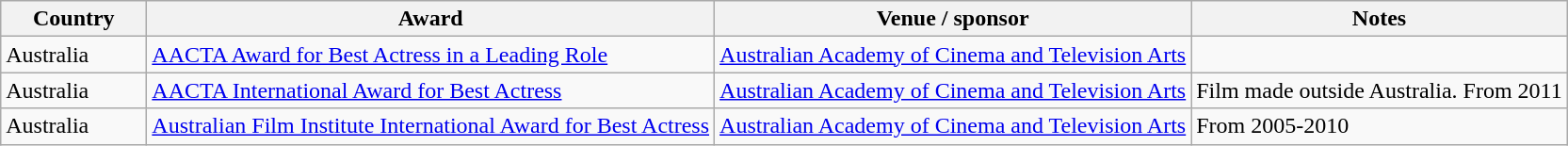<table class="wikitable sortable">
<tr>
<th style="width:6em;">Country</th>
<th>Award</th>
<th>Venue / sponsor</th>
<th>Notes</th>
</tr>
<tr>
<td>Australia</td>
<td><a href='#'>AACTA Award for Best Actress in a Leading Role</a></td>
<td><a href='#'>Australian Academy of Cinema and Television Arts</a></td>
<td></td>
</tr>
<tr>
<td>Australia</td>
<td><a href='#'>AACTA International Award for Best Actress</a></td>
<td><a href='#'>Australian Academy of Cinema and Television Arts</a></td>
<td>Film made outside Australia. From 2011</td>
</tr>
<tr>
<td>Australia</td>
<td><a href='#'>Australian Film Institute International Award for Best Actress</a></td>
<td><a href='#'>Australian Academy of Cinema and Television Arts</a></td>
<td>From 2005-2010</td>
</tr>
</table>
